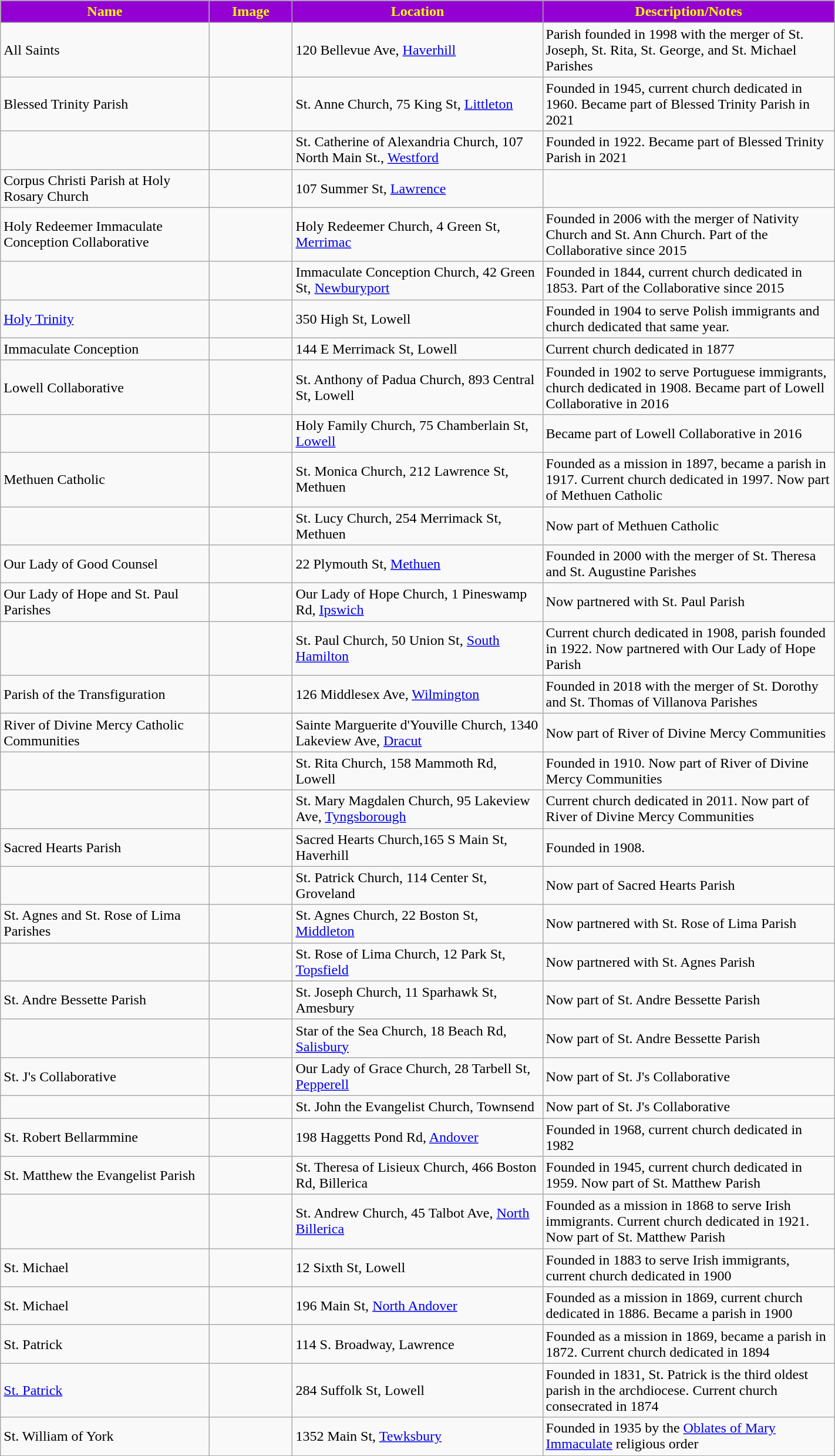<table class="wikitable sortable" style="width:75%">
<tr>
<th style="background:darkviolet; color:yellow;" width="25%"><strong>Name</strong></th>
<th style="background:darkviolet; color:yellow;" width="10%"><strong>Image</strong></th>
<th style="background:darkviolet; color:yellow;" width="30%"><strong>Location</strong></th>
<th style="background:darkviolet; color:yellow;" width="35%"><strong>Description/Notes</strong></th>
</tr>
<tr>
<td>All Saints</td>
<td></td>
<td>120 Bellevue Ave, <a href='#'>Haverhill</a></td>
<td>Parish founded in 1998 with the merger of St. Joseph, St. Rita, St. George, and St. Michael Parishes</td>
</tr>
<tr>
<td>Blessed Trinity Parish</td>
<td></td>
<td>St. Anne Church, 75 King St, <a href='#'>Littleton</a></td>
<td>Founded in 1945, current church dedicated in 1960. Became part of Blessed Trinity Parish in 2021</td>
</tr>
<tr>
<td></td>
<td></td>
<td>St. Catherine of Alexandria Church, 107 North Main St., <a href='#'>Westford</a></td>
<td>Founded in 1922. Became part of Blessed Trinity Parish in 2021</td>
</tr>
<tr>
<td>Corpus Christi Parish at Holy Rosary Church</td>
<td></td>
<td>107 Summer St, <a href='#'>Lawrence</a></td>
<td></td>
</tr>
<tr>
<td>Holy Redeemer Immaculate Conception  Collaborative</td>
<td></td>
<td>Holy Redeemer Church, 4 Green St, <a href='#'>Merrimac</a></td>
<td>Founded in 2006 with the merger of Nativity Church and St. Ann Church. Part of the Collaborative since 2015</td>
</tr>
<tr>
<td></td>
<td></td>
<td>Immaculate Conception Church, 42 Green St, <a href='#'>Newburyport</a></td>
<td>Founded in 1844, current church dedicated in 1853. Part of the Collaborative since 2015</td>
</tr>
<tr>
<td><a href='#'>Holy Trinity</a></td>
<td></td>
<td>350 High St, Lowell</td>
<td>Founded in 1904 to serve Polish immigrants and church dedicated that same year.</td>
</tr>
<tr>
<td>Immaculate Conception</td>
<td></td>
<td>144 E Merrimack St, Lowell</td>
<td>Current church dedicated in 1877</td>
</tr>
<tr>
<td>Lowell Collaborative</td>
<td></td>
<td>St. Anthony of Padua Church, 893 Central St, Lowell</td>
<td>Founded in 1902 to serve Portuguese immigrants, church dedicated in 1908. Became part of Lowell Collaborative in 2016</td>
</tr>
<tr>
<td></td>
<td></td>
<td>Holy Family Church, 75 Chamberlain St, <a href='#'>Lowell</a></td>
<td>Became part of Lowell Collaborative in 2016</td>
</tr>
<tr>
<td>Methuen Catholic</td>
<td></td>
<td>St. Monica Church, 212 Lawrence St, Methuen</td>
<td>Founded as a mission in 1897, became a parish in 1917.  Current church dedicated in 1997. Now part of Methuen Catholic</td>
</tr>
<tr>
<td></td>
<td></td>
<td>St. Lucy Church, 254 Merrimack St, Methuen</td>
<td>Now part of Methuen Catholic</td>
</tr>
<tr>
<td>Our Lady of Good Counsel</td>
<td></td>
<td>22 Plymouth St, <a href='#'>Methuen</a></td>
<td>Founded in 2000 with the merger of St. Theresa and St. Augustine Parishes</td>
</tr>
<tr>
<td>Our Lady of Hope and St. Paul Parishes</td>
<td></td>
<td>Our Lady of Hope Church, 1 Pineswamp Rd, <a href='#'>Ipswich</a></td>
<td>Now partnered with St. Paul Parish</td>
</tr>
<tr>
<td></td>
<td></td>
<td>St. Paul Church, 50 Union St, <a href='#'>South Hamilton</a></td>
<td>Current church dedicated in 1908, parish founded in 1922. Now partnered with Our Lady of Hope Parish</td>
</tr>
<tr>
<td>Parish of the Transfiguration</td>
<td></td>
<td>126 Middlesex Ave, <a href='#'>Wilmington</a></td>
<td>Founded in 2018 with the merger of St. Dorothy and St. Thomas of Villanova Parishes</td>
</tr>
<tr>
<td>River of Divine Mercy Catholic Communities</td>
<td></td>
<td>Sainte Marguerite d'Youville Church, 1340 Lakeview Ave, <a href='#'>Dracut</a></td>
<td>Now part of River of Divine Mercy Communities</td>
</tr>
<tr>
<td></td>
<td></td>
<td>St. Rita Church, 158 Mammoth Rd, Lowell</td>
<td>Founded in 1910. Now part of River of Divine Mercy Communities</td>
</tr>
<tr>
<td></td>
<td></td>
<td>St. Mary Magdalen Church, 95 Lakeview Ave, <a href='#'>Tyngsborough</a></td>
<td>Current church dedicated in 2011. Now part of River of Divine Mercy Communities</td>
</tr>
<tr>
<td>Sacred Hearts Parish</td>
<td></td>
<td>Sacred Hearts Church,165 S Main St, Haverhill</td>
<td>Founded in 1908.</td>
</tr>
<tr>
<td></td>
<td></td>
<td>St. Patrick Church, 114 Center St, Groveland</td>
<td>Now part of Sacred Hearts Parish</td>
</tr>
<tr>
<td>St. Agnes and St. Rose of Lima Parishes</td>
<td></td>
<td>St. Agnes Church, 22 Boston St, <a href='#'>Middleton</a></td>
<td>Now partnered with St. Rose of Lima Parish</td>
</tr>
<tr>
<td></td>
<td></td>
<td>St. Rose of Lima Church, 12 Park St, <a href='#'>Topsfield</a></td>
<td>Now partnered with St. Agnes Parish</td>
</tr>
<tr>
<td>St. Andre Bessette Parish</td>
<td></td>
<td>St. Joseph Church, 11 Sparhawk St, Amesbury</td>
<td>Now part of St. Andre Bessette Parish</td>
</tr>
<tr>
<td></td>
<td></td>
<td>Star of the Sea Church, 18 Beach Rd, <a href='#'>Salisbury</a></td>
<td>Now part of St. Andre Bessette Parish</td>
</tr>
<tr>
<td>St. J's Collaborative</td>
<td></td>
<td>Our Lady of Grace Church, 28 Tarbell St, <a href='#'>Pepperell</a></td>
<td>Now part of St. J's Collaborative</td>
</tr>
<tr>
<td></td>
<td></td>
<td>St. John the Evangelist Church, Townsend</td>
<td>Now part of St. J's Collaborative</td>
</tr>
<tr>
<td>St. Robert Bellarmmine</td>
<td></td>
<td>198 Haggetts Pond Rd, <a href='#'>Andover</a></td>
<td>Founded in 1968, current church dedicated in 1982</td>
</tr>
<tr>
<td>St. Matthew the Evangelist Parish</td>
<td></td>
<td>St. Theresa of Lisieux Church, 466 Boston Rd, Billerica</td>
<td>Founded in 1945, current church dedicated in 1959. Now part of St. Matthew Parish</td>
</tr>
<tr>
<td></td>
<td></td>
<td>St. Andrew Church, 45 Talbot Ave, <a href='#'>North Billerica</a></td>
<td>Founded as a mission in 1868 to serve Irish immigrants. Current church dedicated in 1921. Now part of St. Matthew Parish</td>
</tr>
<tr>
<td>St. Michael</td>
<td></td>
<td>12 Sixth St, Lowell</td>
<td>Founded in 1883 to serve Irish immigrants, current church dedicated in 1900</td>
</tr>
<tr>
<td>St. Michael</td>
<td></td>
<td>196 Main St, <a href='#'>North Andover</a></td>
<td>Founded as a mission in 1869, current church dedicated in 1886. Became a parish in 1900</td>
</tr>
<tr>
<td>St. Patrick</td>
<td></td>
<td>114 S. Broadway, Lawrence</td>
<td>Founded as a mission in 1869, became a parish in 1872. Current church dedicated in 1894</td>
</tr>
<tr>
<td><a href='#'>St. Patrick</a></td>
<td></td>
<td>284 Suffolk St, Lowell</td>
<td>Founded in 1831, St. Patrick is the third oldest parish in the archdiocese. Current church consecrated in 1874</td>
</tr>
<tr>
<td>St. William of York</td>
<td></td>
<td>1352 Main St, <a href='#'>Tewksbury</a></td>
<td>Founded in 1935 by the <a href='#'>Oblates of Mary Immaculate</a> religious order</td>
</tr>
</table>
